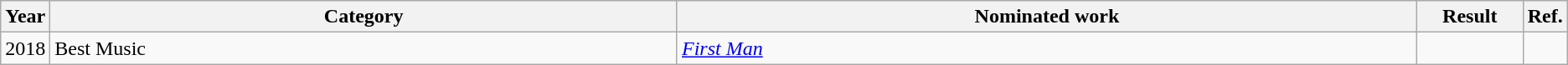<table class=wikitable>
<tr>
<th scope="col" style="width:1em;">Year</th>
<th scope="col" style="width:33em;">Category</th>
<th scope="col" style="width:39em;">Nominated work</th>
<th scope="col" style="width:5em;">Result</th>
<th scope="col" style="width:1em;">Ref.</th>
</tr>
<tr>
<td>2018</td>
<td>Best Music</td>
<td><em><a href='#'>First Man</a></em></td>
<td></td>
<td style="text-align:center;"></td>
</tr>
</table>
